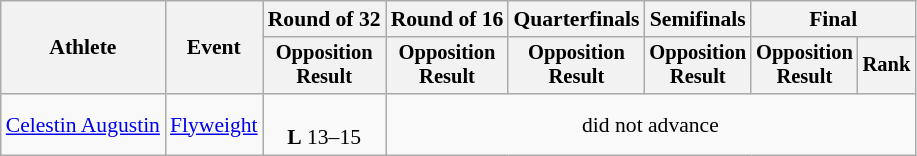<table class="wikitable" style="font-size:90%">
<tr>
<th rowspan="2">Athlete</th>
<th rowspan="2">Event</th>
<th>Round of 32</th>
<th>Round of 16</th>
<th>Quarterfinals</th>
<th>Semifinals</th>
<th colspan=2>Final</th>
</tr>
<tr style="font-size:95%">
<th>Opposition<br>Result</th>
<th>Opposition<br>Result</th>
<th>Opposition<br>Result</th>
<th>Opposition<br>Result</th>
<th>Opposition<br>Result</th>
<th>Rank</th>
</tr>
<tr align=center>
<td align=left><a href='#'>Celestin Augustin</a></td>
<td align=left><a href='#'>Flyweight</a></td>
<td><br><strong>L</strong> 13–15</td>
<td colspan=5>did not advance</td>
</tr>
</table>
